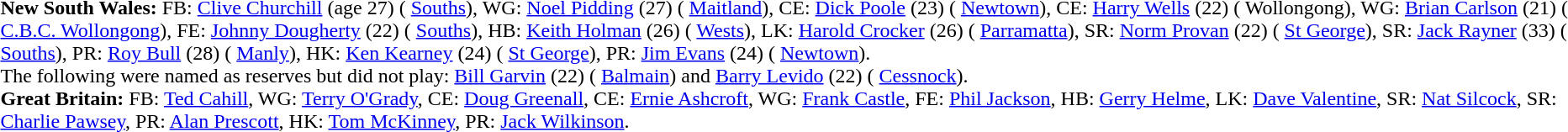<table width="100%" class="mw-collapsible mw-collapsed">
<tr>
<td valign="top" width="50%"><br><strong>New South Wales:</strong> FB: <a href='#'>Clive Churchill</a> (age 27) ( <a href='#'>Souths</a>), WG: <a href='#'>Noel Pidding</a> (27) ( <a href='#'>Maitland</a>), CE: <a href='#'>Dick Poole</a> (23) ( <a href='#'>Newtown</a>), CE: <a href='#'>Harry Wells</a> (22) ( Wollongong), WG: <a href='#'>Brian Carlson</a> (21) ( <a href='#'>C.B.C. Wollongong</a>), FE: <a href='#'>Johnny Dougherty</a> (22) ( <a href='#'>Souths</a>), HB: <a href='#'>Keith Holman</a> (26) ( <a href='#'>Wests</a>), LK: <a href='#'>Harold Crocker</a> (26) ( <a href='#'>Parramatta</a>), SR: <a href='#'>Norm Provan</a> (22) ( <a href='#'>St George</a>), SR: <a href='#'>Jack Rayner</a> (33) ( <a href='#'>Souths</a>), PR: <a href='#'>Roy Bull</a> (28) ( <a href='#'>Manly</a>), HK: <a href='#'>Ken Kearney</a> (24) ( <a href='#'>St George</a>), PR: <a href='#'>Jim Evans</a> (24) ( <a href='#'>Newtown</a>).<br>
The following were named as reserves but did not play: <a href='#'>Bill Garvin</a> (22) ( <a href='#'>Balmain</a>) and <a href='#'>Barry Levido</a> (22) ( <a href='#'>Cessnock</a>).<br> 
<strong>Great Britain:</strong> FB: <a href='#'>Ted Cahill</a>, WG: <a href='#'>Terry O'Grady</a>, CE: <a href='#'>Doug Greenall</a>, CE: <a href='#'>Ernie Ashcroft</a>, WG: <a href='#'>Frank Castle</a>, FE: <a href='#'>Phil Jackson</a>, HB: <a href='#'>Gerry Helme</a>, LK: <a href='#'>Dave Valentine</a>, SR: <a href='#'>Nat Silcock</a>, SR: <a href='#'>Charlie Pawsey</a>, PR: <a href='#'>Alan Prescott</a>, HK: <a href='#'>Tom McKinney</a>, PR: <a href='#'>Jack Wilkinson</a>.</td>
</tr>
</table>
